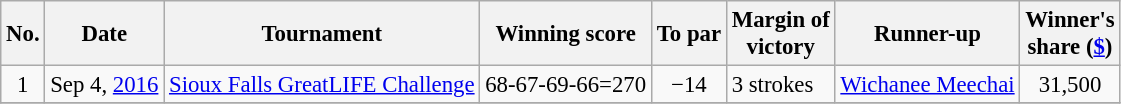<table class="wikitable" style="font-size:95%;">
<tr>
<th>No.</th>
<th>Date</th>
<th>Tournament</th>
<th>Winning score</th>
<th>To par</th>
<th>Margin of<br>victory</th>
<th>Runner-up</th>
<th>Winner's<br>share (<a href='#'>$</a>)</th>
</tr>
<tr>
<td align=center>1</td>
<td align=right>Sep 4, <a href='#'>2016</a></td>
<td><a href='#'>Sioux Falls GreatLIFE Challenge</a></td>
<td align=right>68-67-69-66=270</td>
<td align=center>−14</td>
<td>3 strokes</td>
<td> <a href='#'>Wichanee Meechai</a></td>
<td align=center>31,500</td>
</tr>
<tr>
</tr>
</table>
